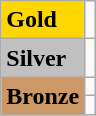<table class="wikitable">
<tr>
<td bgcolor="gold"><strong>Gold</strong></td>
<td></td>
</tr>
<tr>
<td bgcolor="silver"><strong>Silver</strong></td>
<td></td>
</tr>
<tr>
<td rowspan="2" bgcolor="#cc9966"><strong>Bronze</strong></td>
<td></td>
</tr>
<tr>
<td></td>
</tr>
</table>
